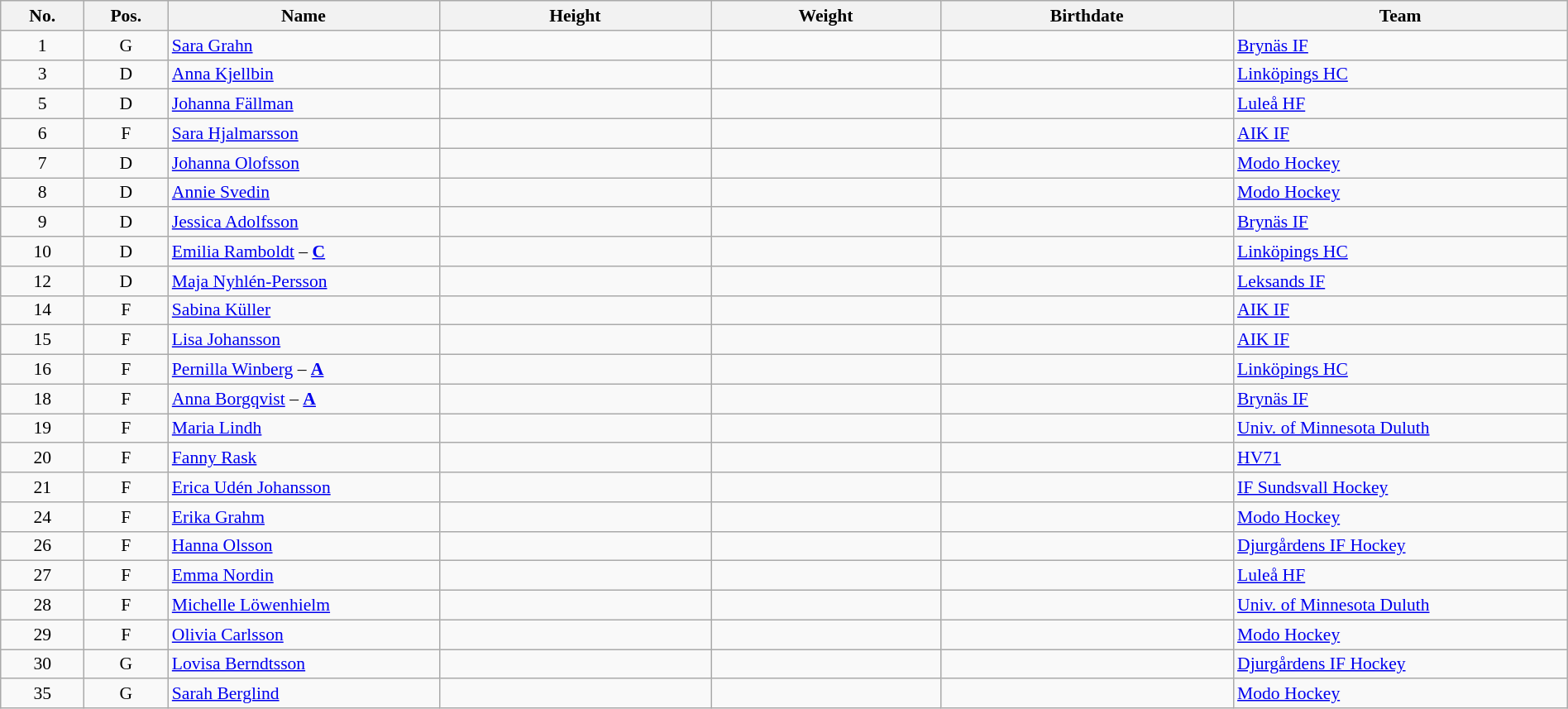<table width="100%" class="wikitable sortable" style="font-size: 90%; text-align: center;">
<tr>
<th style="width:  4%;">No.</th>
<th style="width:  4%;">Pos.</th>
<th style="width: 13%;">Name</th>
<th style="width: 13%;">Height</th>
<th style="width: 11%;">Weight</th>
<th style="width: 14%;">Birthdate</th>
<th style="width: 16%;">Team</th>
</tr>
<tr>
<td>1</td>
<td>G</td>
<td align=left><a href='#'>Sara Grahn</a></td>
<td></td>
<td></td>
<td></td>
<td style="text-align:left;"> <a href='#'>Brynäs IF</a></td>
</tr>
<tr>
<td>3</td>
<td>D</td>
<td align=left><a href='#'>Anna Kjellbin</a></td>
<td></td>
<td></td>
<td></td>
<td style="text-align:left;"> <a href='#'>Linköpings HC</a></td>
</tr>
<tr>
<td>5</td>
<td>D</td>
<td align=left><a href='#'>Johanna Fällman</a></td>
<td></td>
<td></td>
<td></td>
<td style="text-align:left;"> <a href='#'>Luleå HF</a></td>
</tr>
<tr>
<td>6</td>
<td>F</td>
<td align=left><a href='#'>Sara Hjalmarsson</a></td>
<td></td>
<td></td>
<td></td>
<td style="text-align:left;"> <a href='#'>AIK IF</a></td>
</tr>
<tr>
<td>7</td>
<td>D</td>
<td align=left><a href='#'>Johanna Olofsson</a></td>
<td></td>
<td></td>
<td></td>
<td style="text-align:left;"> <a href='#'>Modo Hockey</a></td>
</tr>
<tr>
<td>8</td>
<td>D</td>
<td align=left><a href='#'>Annie Svedin</a></td>
<td></td>
<td></td>
<td></td>
<td style="text-align:left;"> <a href='#'>Modo Hockey</a></td>
</tr>
<tr>
<td>9</td>
<td>D</td>
<td align=left><a href='#'>Jessica Adolfsson</a></td>
<td></td>
<td></td>
<td></td>
<td style="text-align:left;"> <a href='#'>Brynäs IF</a></td>
</tr>
<tr>
<td>10</td>
<td>D</td>
<td align=left><a href='#'>Emilia Ramboldt</a> –  <strong><a href='#'>C</a></strong></td>
<td></td>
<td></td>
<td></td>
<td style="text-align:left;"> <a href='#'>Linköpings HC</a></td>
</tr>
<tr>
<td>12</td>
<td>D</td>
<td align=left><a href='#'>Maja Nyhlén-Persson</a></td>
<td></td>
<td></td>
<td></td>
<td style="text-align:left;"> <a href='#'>Leksands IF</a></td>
</tr>
<tr>
<td>14</td>
<td>F</td>
<td align=left><a href='#'>Sabina Küller</a></td>
<td></td>
<td></td>
<td></td>
<td style="text-align:left;"> <a href='#'>AIK IF</a></td>
</tr>
<tr>
<td>15</td>
<td>F</td>
<td align=left><a href='#'>Lisa Johansson</a></td>
<td></td>
<td></td>
<td></td>
<td style="text-align:left;"> <a href='#'>AIK IF</a></td>
</tr>
<tr>
<td>16</td>
<td>F</td>
<td align=left><a href='#'>Pernilla Winberg</a> – <strong><a href='#'>A</a></strong></td>
<td></td>
<td></td>
<td></td>
<td style="text-align:left;"> <a href='#'>Linköpings HC</a></td>
</tr>
<tr>
<td>18</td>
<td>F</td>
<td align=left><a href='#'>Anna Borgqvist</a> – <strong><a href='#'>A</a></strong></td>
<td></td>
<td></td>
<td></td>
<td style="text-align:left;"> <a href='#'>Brynäs IF</a></td>
</tr>
<tr>
<td>19</td>
<td>F</td>
<td align=left><a href='#'>Maria Lindh</a></td>
<td></td>
<td></td>
<td></td>
<td style="text-align:left;"> <a href='#'>Univ. of Minnesota Duluth</a></td>
</tr>
<tr>
<td>20</td>
<td>F</td>
<td align=left><a href='#'>Fanny Rask</a></td>
<td></td>
<td></td>
<td></td>
<td style="text-align:left;"> <a href='#'>HV71</a></td>
</tr>
<tr>
<td>21</td>
<td>F</td>
<td align=left><a href='#'>Erica Udén Johansson</a></td>
<td></td>
<td></td>
<td></td>
<td style="text-align:left;"> <a href='#'>IF Sundsvall Hockey</a></td>
</tr>
<tr>
<td>24</td>
<td>F</td>
<td align=left><a href='#'>Erika Grahm</a></td>
<td></td>
<td></td>
<td></td>
<td style="text-align:left;"> <a href='#'>Modo Hockey</a></td>
</tr>
<tr>
<td>26</td>
<td>F</td>
<td align=left><a href='#'>Hanna Olsson</a></td>
<td></td>
<td></td>
<td></td>
<td style="text-align:left;"> <a href='#'>Djurgårdens IF Hockey</a></td>
</tr>
<tr>
<td>27</td>
<td>F</td>
<td align=left><a href='#'>Emma Nordin</a></td>
<td></td>
<td></td>
<td></td>
<td style="text-align:left;"> <a href='#'>Luleå HF</a></td>
</tr>
<tr>
<td>28</td>
<td>F</td>
<td align=left><a href='#'>Michelle Löwenhielm</a></td>
<td></td>
<td></td>
<td></td>
<td style="text-align:left;"> <a href='#'>Univ. of Minnesota Duluth</a></td>
</tr>
<tr>
<td>29</td>
<td>F</td>
<td align=left><a href='#'>Olivia Carlsson</a></td>
<td></td>
<td></td>
<td></td>
<td style="text-align:left;"> <a href='#'>Modo Hockey</a></td>
</tr>
<tr>
<td>30</td>
<td>G</td>
<td align=left><a href='#'>Lovisa Berndtsson</a></td>
<td></td>
<td></td>
<td></td>
<td style="text-align:left;"> <a href='#'>Djurgårdens IF Hockey</a></td>
</tr>
<tr>
<td>35</td>
<td>G</td>
<td align=left><a href='#'>Sarah Berglind</a></td>
<td></td>
<td></td>
<td></td>
<td style="text-align:left;"> <a href='#'>Modo Hockey</a></td>
</tr>
</table>
